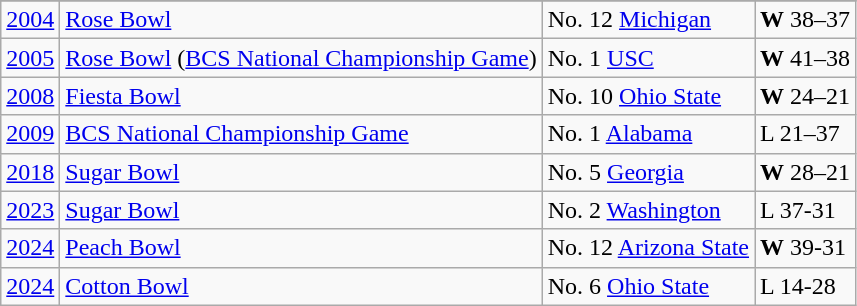<table class="wikitable">
<tr>
</tr>
<tr>
<td><a href='#'>2004</a></td>
<td><a href='#'>Rose Bowl</a></td>
<td>No. 12 <a href='#'>Michigan</a></td>
<td><strong>W</strong> 38–37</td>
</tr>
<tr>
<td><a href='#'>2005</a></td>
<td><a href='#'>Rose Bowl</a> (<a href='#'>BCS National Championship Game</a>)</td>
<td>No. 1 <a href='#'>USC</a></td>
<td><strong>W</strong> 41–38</td>
</tr>
<tr>
<td><a href='#'>2008</a></td>
<td><a href='#'>Fiesta Bowl</a></td>
<td>No. 10 <a href='#'>Ohio State</a></td>
<td><strong>W</strong> 24–21</td>
</tr>
<tr>
<td><a href='#'>2009</a></td>
<td><a href='#'>BCS National Championship Game</a></td>
<td>No. 1 <a href='#'>Alabama</a></td>
<td>L 21–37</td>
</tr>
<tr>
<td><a href='#'>2018</a></td>
<td><a href='#'>Sugar Bowl</a></td>
<td>No. 5 <a href='#'>Georgia</a></td>
<td><strong>W</strong> 28–21</td>
</tr>
<tr>
<td><a href='#'>2023</a></td>
<td><a href='#'>Sugar Bowl</a></td>
<td>No. 2 <a href='#'>Washington</a></td>
<td>L 37-31</td>
</tr>
<tr>
<td><a href='#'>2024</a></td>
<td><a href='#'>Peach Bowl</a></td>
<td>No. 12 <a href='#'>Arizona State</a></td>
<td><strong>W</strong> 39-31</td>
</tr>
<tr>
<td><a href='#'>2024</a></td>
<td><a href='#'>Cotton Bowl</a></td>
<td>No. 6 <a href='#'>Ohio State</a></td>
<td>L 14-28</td>
</tr>
</table>
